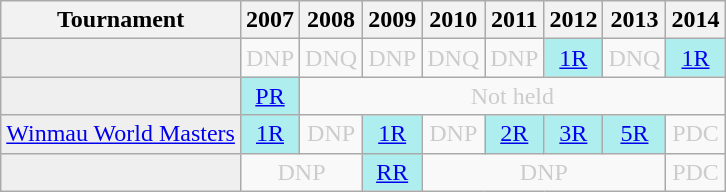<table class="wikitable">
<tr>
<th>Tournament</th>
<th>2007</th>
<th>2008</th>
<th>2009</th>
<th>2010</th>
<th>2011</th>
<th>2012</th>
<th>2013</th>
<th>2014</th>
</tr>
<tr>
<td style="background:#efefef;"></td>
<td style="text-align:center; color:#ccc;">DNP</td>
<td style="text-align:center; color:#ccc;">DNQ</td>
<td style="text-align:center; color:#ccc;">DNP</td>
<td style="text-align:center; color:#ccc;">DNQ</td>
<td style="text-align:center; color:#ccc;">DNP</td>
<td style="text-align:center; background:#afeeee;"><a href='#'>1R</a></td>
<td style="text-align:center; color:#ccc;">DNQ</td>
<td style="text-align:center; background:#afeeee;"><a href='#'>1R</a></td>
</tr>
<tr>
<td style="background:#efefef;"></td>
<td style="text-align:center; background:#afeeee;"><a href='#'>PR</a></td>
<td colspan="7" style="text-align:center; color:#ccc;">Not held</td>
</tr>
<tr>
<td style="background:#efefef;"><a href='#'>Winmau World Masters</a></td>
<td style="text-align:center; background:#afeeee;"><a href='#'>1R</a></td>
<td style="text-align:center; color:#ccc;">DNP</td>
<td style="text-align:center; background:#afeeee;"><a href='#'>1R</a></td>
<td style="text-align:center; color:#ccc;">DNP</td>
<td style="text-align:center; background:#afeeee;"><a href='#'>2R</a></td>
<td style="text-align:center; background:#afeeee;"><a href='#'>3R</a></td>
<td style="text-align:center; background:#afeeee;"><a href='#'>5R</a></td>
<td style="text-align:center; color:#ccc;">PDC</td>
</tr>
<tr>
<td style="background:#efefef;"></td>
<td colspan="2" style="text-align:center; color:#ccc;">DNP</td>
<td style="text-align:center; background:#afeeee;"><a href='#'>RR</a></td>
<td colspan="4" style="text-align:center; color:#ccc;">DNP</td>
<td style="text-align:center; color:#ccc;">PDC</td>
</tr>
</table>
